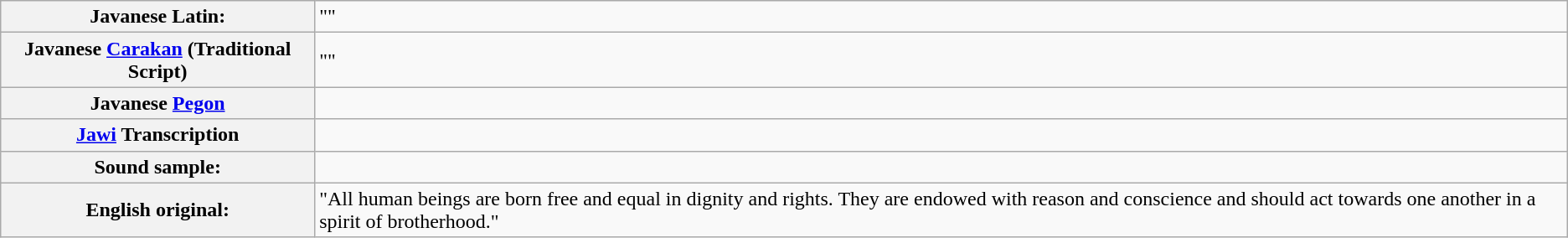<table class="wikitable">
<tr>
<th><strong>Javanese Latin:</strong></th>
<td>""</td>
</tr>
<tr>
<th><strong>Javanese <a href='#'>Carakan</a> (Traditional Script)</strong></th>
<td>""</td>
</tr>
<tr>
<th><strong>Javanese <a href='#'>Pegon</a></strong></th>
<td><span></span></td>
</tr>
<tr>
<th><strong> <a href='#'>Jawi</a> Transcription </strong></th>
<td><span></span></td>
</tr>
<tr>
<th><strong>Sound sample:</strong></th>
<td></td>
</tr>
<tr>
<th><strong>English original:</strong></th>
<td>"All human beings are born free and equal in dignity and rights. They are endowed with reason and conscience and should act towards one another in a spirit of brotherhood."</td>
</tr>
</table>
